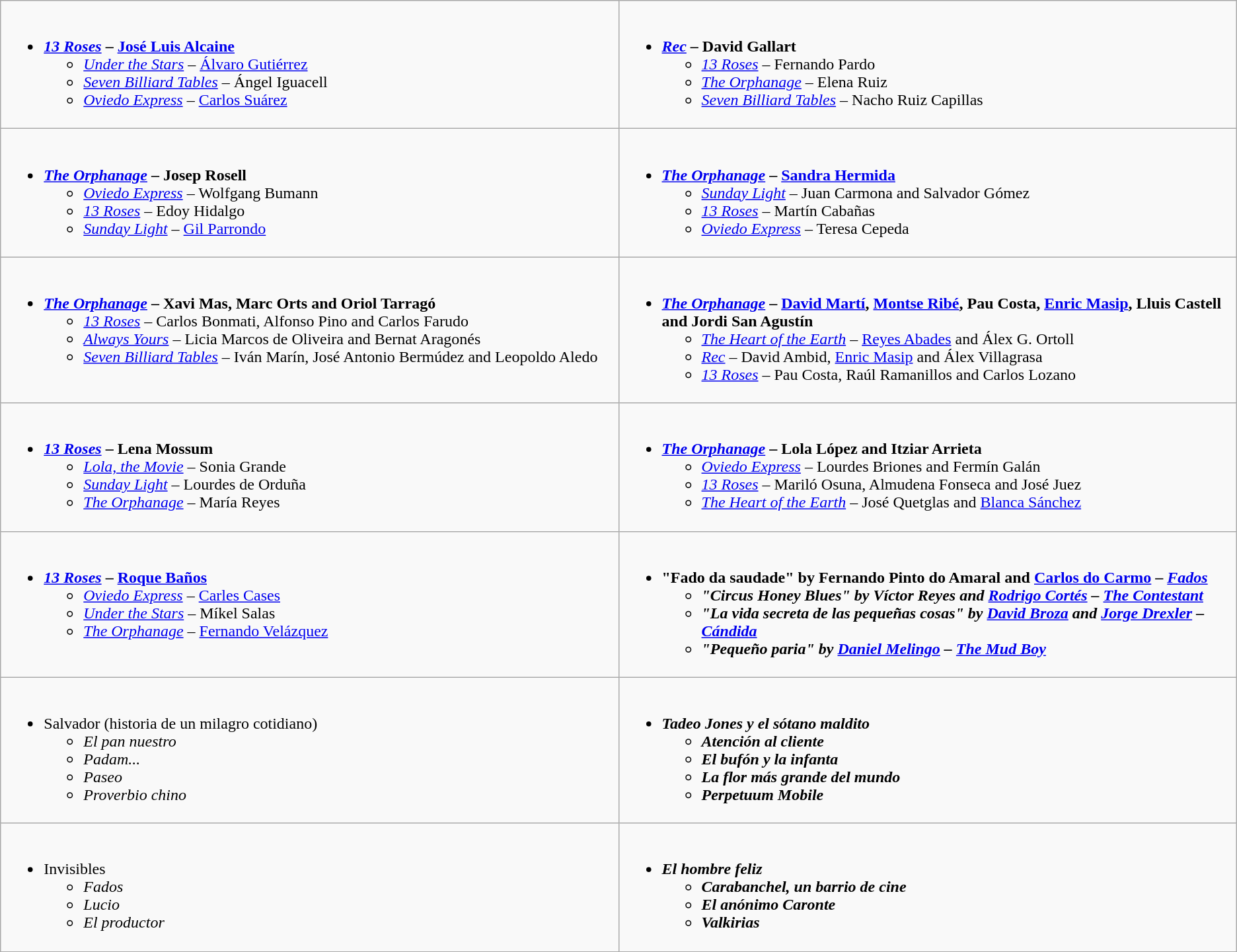<table class=wikitable style="width=100%">
<tr>
<td style="vertical-align:top;" width="50%"><br><ul><li><strong> <em><a href='#'>13 Roses</a></em> – <a href='#'>José Luis Alcaine</a></strong><ul><li><em><a href='#'>Under the Stars</a></em> – <a href='#'>Álvaro Gutiérrez</a></li><li><em><a href='#'>Seven Billiard Tables</a></em> – Ángel Iguacell</li><li><em><a href='#'>Oviedo Express</a></em> – <a href='#'>Carlos Suárez</a></li></ul></li></ul></td>
<td style="vertical-align:top;" width="50%"><br><ul><li><strong> <em><a href='#'>Rec</a></em> – David Gallart</strong><ul><li><em><a href='#'>13 Roses</a></em> – Fernando Pardo</li><li><em><a href='#'>The Orphanage</a></em> – Elena Ruiz</li><li><em><a href='#'>Seven Billiard Tables</a></em> – Nacho Ruiz Capillas</li></ul></li></ul></td>
</tr>
<tr>
<td style="vertical-align:top;" width="50%"><br><ul><li><strong> <em><a href='#'>The Orphanage</a></em> – Josep Rosell</strong><ul><li><em><a href='#'>Oviedo Express</a></em> – Wolfgang Bumann</li><li><em><a href='#'>13 Roses</a></em> – Edoy Hidalgo</li><li><em><a href='#'>Sunday Light</a></em> – <a href='#'>Gil Parrondo</a></li></ul></li></ul></td>
<td style="vertical-align:top;" width="50%"><br><ul><li><strong> <em><a href='#'>The Orphanage</a></em> – <a href='#'>Sandra Hermida</a></strong><ul><li><em><a href='#'>Sunday Light</a></em> – Juan Carmona and Salvador Gómez</li><li><em><a href='#'>13 Roses</a></em> – Martín Cabañas</li><li><em><a href='#'>Oviedo Express</a></em> – Teresa Cepeda</li></ul></li></ul></td>
</tr>
<tr>
<td style="vertical-align:top;" width="50%"><br><ul><li><strong> <em><a href='#'>The Orphanage</a></em> – Xavi Mas, Marc Orts and Oriol Tarragó</strong><ul><li><em><a href='#'>13 Roses</a></em> – Carlos Bonmati, Alfonso Pino and Carlos Farudo</li><li><em><a href='#'>Always Yours</a></em> – Licia Marcos de Oliveira and Bernat Aragonés</li><li><em><a href='#'>Seven Billiard Tables</a></em> – Iván Marín, José Antonio Bermúdez and Leopoldo Aledo</li></ul></li></ul></td>
<td style="vertical-align:top;" width="50%"><br><ul><li><strong> <em><a href='#'>The Orphanage</a></em> – <a href='#'>David Martí</a>, <a href='#'>Montse Ribé</a>, Pau Costa, <a href='#'>Enric Masip</a>, Lluis Castell and Jordi San Agustín</strong><ul><li><em><a href='#'>The Heart of the Earth</a></em> – <a href='#'>Reyes Abades</a> and Álex G. Ortoll</li><li><em><a href='#'>Rec</a></em> – David Ambid, <a href='#'>Enric Masip</a> and Álex Villagrasa</li><li><em><a href='#'>13 Roses</a></em> – Pau Costa, Raúl Ramanillos and Carlos Lozano</li></ul></li></ul></td>
</tr>
<tr>
<td style="vertical-align:top;" width="50%"><br><ul><li><strong> <em><a href='#'>13 Roses</a></em> – Lena Mossum</strong><ul><li><em><a href='#'>Lola, the Movie</a></em> – Sonia Grande</li><li><em><a href='#'>Sunday Light</a></em> – Lourdes de Orduña</li><li><em><a href='#'>The Orphanage</a></em> – María Reyes</li></ul></li></ul></td>
<td style="vertical-align:top;" width="50%"><br><ul><li><strong> <em><a href='#'>The Orphanage</a></em> – Lola López and Itziar Arrieta</strong><ul><li><em><a href='#'>Oviedo Express</a></em> – Lourdes Briones and Fermín Galán</li><li><em><a href='#'>13 Roses</a></em> – Mariló Osuna, Almudena Fonseca and José Juez</li><li><em><a href='#'>The Heart of the Earth</a></em> – José Quetglas and <a href='#'>Blanca Sánchez</a></li></ul></li></ul></td>
</tr>
<tr>
<td style="vertical-align:top;" width="50%"><br><ul><li><strong> <em><a href='#'>13 Roses</a></em> – <a href='#'>Roque Baños</a></strong><ul><li><em><a href='#'>Oviedo Express</a></em> – <a href='#'>Carles Cases</a></li><li><em><a href='#'>Under the Stars</a></em> – Míkel Salas</li><li><em><a href='#'>The Orphanage</a></em> – <a href='#'>Fernando Velázquez</a></li></ul></li></ul></td>
<td style="vertical-align:top;" width="50%"><br><ul><li><strong> "Fado da saudade" by Fernando Pinto do Amaral and <a href='#'>Carlos do Carmo</a> – <em><a href='#'>Fados</a><strong><em><ul><li>"Circus Honey Blues" by Víctor Reyes and <a href='#'>Rodrigo Cortés</a> – </em><a href='#'>The Contestant</a><em></li><li>"La vida secreta de las pequeñas cosas" by <a href='#'>David Broza</a> and <a href='#'>Jorge Drexler</a> – </em><a href='#'>Cándida</a><em></li><li>"Pequeño paria" by <a href='#'>Daniel Melingo</a> – </em><a href='#'>The Mud Boy</a><em></li></ul></li></ul></td>
</tr>
<tr>
<td style="vertical-align:top;" width="50%"><br><ul><li></strong> </em>Salvador (historia de un milagro cotidiano)</em></strong><ul><li><em>El pan nuestro</em></li><li><em>Padam...</em></li><li><em>Paseo</em></li><li><em>Proverbio chino</em></li></ul></li></ul></td>
<td style="vertical-align:top;" width="50%"><br><ul><li><strong> <em>Tadeo Jones y el sótano maldito<strong><em><ul><li></em>Atención al cliente<em></li><li></em>El bufón y la infanta<em></li><li></em>La flor más grande del mundo<em></li><li></em>Perpetuum Mobile<em></li></ul></li></ul></td>
</tr>
<tr>
<td style="vertical-align:top;" width="50%"><br><ul><li></strong> </em>Invisibles</em></strong><ul><li><em>Fados</em></li><li><em>Lucio</em></li><li><em>El productor</em></li></ul></li></ul></td>
<td style="vertical-align:top;" width="50%"><br><ul><li><strong> <em>El hombre feliz<strong><em><ul><li></em>Carabanchel, un barrio de cine<em></li><li></em>El anónimo Caronte<em></li><li></em>Valkirias<em></li></ul></li></ul></td>
</tr>
</table>
